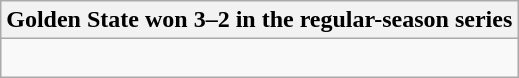<table class="wikitable collapsible collapsed">
<tr>
<th>Golden State won 3–2 in the regular-season series</th>
</tr>
<tr>
<td><br>



</td>
</tr>
</table>
